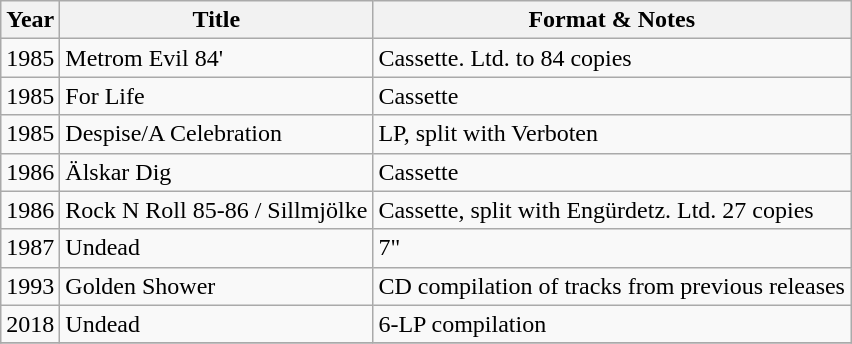<table class="wikitable">
<tr>
<th>Year</th>
<th>Title</th>
<th>Format & Notes</th>
</tr>
<tr>
<td>1985</td>
<td>Metrom Evil 84'</td>
<td>Cassette. Ltd. to 84 copies</td>
</tr>
<tr>
<td>1985</td>
<td>For Life</td>
<td>Cassette</td>
</tr>
<tr>
<td>1985</td>
<td>Despise/A Celebration</td>
<td>LP, split with Verboten</td>
</tr>
<tr>
<td>1986</td>
<td>Älskar Dig</td>
<td>Cassette</td>
</tr>
<tr>
<td>1986</td>
<td>Rock N Roll 85-86 / Sillmjölke</td>
<td>Cassette, split with Engürdetz. Ltd. 27 copies</td>
</tr>
<tr>
<td>1987</td>
<td>Undead</td>
<td>7"</td>
</tr>
<tr>
<td>1993</td>
<td>Golden Shower</td>
<td>CD compilation of tracks from previous releases</td>
</tr>
<tr>
<td>2018</td>
<td>Undead</td>
<td>6-LP compilation</td>
</tr>
<tr>
</tr>
</table>
